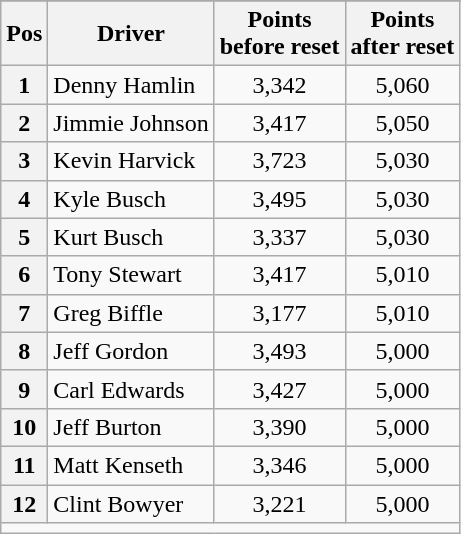<table class="sortable wikitable">
<tr>
</tr>
<tr>
<th scope="col">Pos</th>
<th scope="col">Driver</th>
<th scope="col">Points<br>before reset</th>
<th scope="col">Points<br>after reset</th>
</tr>
<tr>
<th scope="row">1</th>
<td>Denny Hamlin</td>
<td style="text-align:center;">3,342</td>
<td style="text-align:center;">5,060</td>
</tr>
<tr>
<th scope="row">2</th>
<td>Jimmie Johnson</td>
<td style="text-align:center;">3,417</td>
<td style="text-align:center;">5,050</td>
</tr>
<tr>
<th scope="row">3</th>
<td>Kevin Harvick</td>
<td style="text-align:center;">3,723</td>
<td style="text-align:center;">5,030</td>
</tr>
<tr>
<th scope="row">4</th>
<td>Kyle Busch</td>
<td style="text-align:center;">3,495</td>
<td style="text-align:center;">5,030</td>
</tr>
<tr>
<th scope="row">5</th>
<td>Kurt Busch</td>
<td style="text-align:center;">3,337</td>
<td style="text-align:center;">5,030</td>
</tr>
<tr>
<th scope="row">6</th>
<td>Tony Stewart</td>
<td style="text-align:center;">3,417</td>
<td style="text-align:center;">5,010</td>
</tr>
<tr>
<th scope="row">7</th>
<td>Greg Biffle</td>
<td style="text-align:center;">3,177</td>
<td style="text-align:center;">5,010</td>
</tr>
<tr>
<th scope="row">8</th>
<td>Jeff Gordon</td>
<td style="text-align:center;">3,493</td>
<td style="text-align:center;">5,000</td>
</tr>
<tr>
<th scope="row">9</th>
<td>Carl Edwards</td>
<td style="text-align:center;">3,427</td>
<td style="text-align:center;">5,000</td>
</tr>
<tr>
<th scope="row">10</th>
<td>Jeff Burton</td>
<td style="text-align:center;">3,390</td>
<td style="text-align:center;">5,000</td>
</tr>
<tr>
<th scope="row">11</th>
<td>Matt Kenseth</td>
<td style="text-align:center;">3,346</td>
<td style="text-align:center;">5,000</td>
</tr>
<tr>
<th scope="row">12</th>
<td>Clint Bowyer</td>
<td style="text-align:center;">3,221</td>
<td style="text-align:center;">5,000</td>
</tr>
<tr class="sortbottom">
<td colspan="10"></td>
</tr>
</table>
